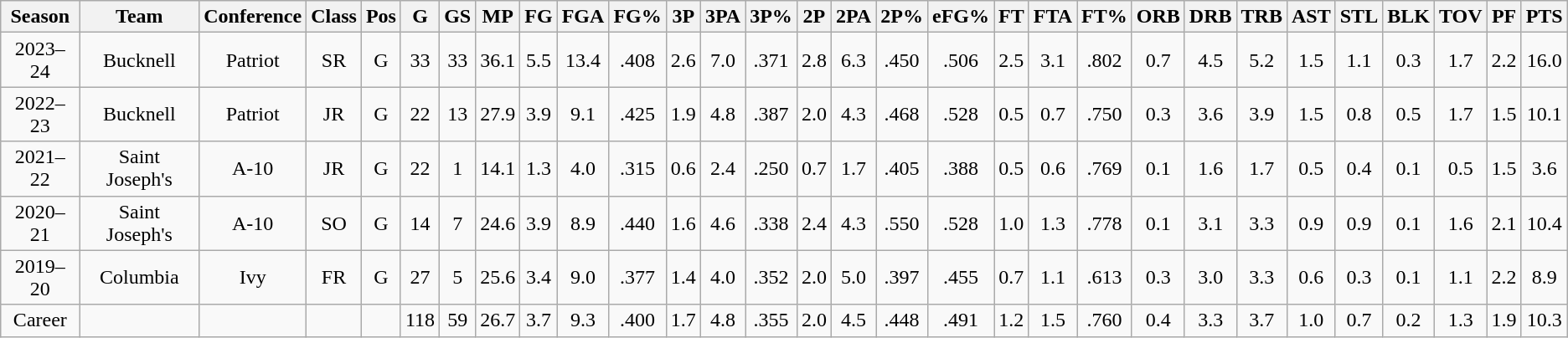<table class="wikitable" style="text-align:center">
<tr>
<th>Season</th>
<th>Team</th>
<th>Conference</th>
<th>Class</th>
<th>Pos</th>
<th>G</th>
<th>GS</th>
<th>MP</th>
<th>FG</th>
<th>FGA</th>
<th>FG%</th>
<th>3P</th>
<th>3PA</th>
<th>3P%</th>
<th>2P</th>
<th>2PA</th>
<th>2P%</th>
<th>eFG%</th>
<th>FT</th>
<th>FTA</th>
<th>FT%</th>
<th>ORB</th>
<th>DRB</th>
<th>TRB</th>
<th>AST</th>
<th>STL</th>
<th>BLK</th>
<th>TOV</th>
<th>PF</th>
<th>PTS</th>
</tr>
<tr>
<td>2023–24</td>
<td>Bucknell</td>
<td>Patriot</td>
<td>SR</td>
<td>G</td>
<td>33</td>
<td>33</td>
<td>36.1</td>
<td>5.5</td>
<td>13.4</td>
<td>.408</td>
<td>2.6</td>
<td>7.0</td>
<td>.371</td>
<td>2.8</td>
<td>6.3</td>
<td>.450</td>
<td>.506</td>
<td>2.5</td>
<td>3.1</td>
<td>.802</td>
<td>0.7</td>
<td>4.5</td>
<td>5.2</td>
<td>1.5</td>
<td>1.1</td>
<td>0.3</td>
<td>1.7</td>
<td>2.2</td>
<td>16.0</td>
</tr>
<tr>
<td>2022–23</td>
<td>Bucknell</td>
<td>Patriot</td>
<td>JR</td>
<td>G</td>
<td>22</td>
<td>13</td>
<td>27.9</td>
<td>3.9</td>
<td>9.1</td>
<td>.425</td>
<td>1.9</td>
<td>4.8</td>
<td>.387</td>
<td>2.0</td>
<td>4.3</td>
<td>.468</td>
<td>.528</td>
<td>0.5</td>
<td>0.7</td>
<td>.750</td>
<td>0.3</td>
<td>3.6</td>
<td>3.9</td>
<td>1.5</td>
<td>0.8</td>
<td>0.5</td>
<td>1.7</td>
<td>1.5</td>
<td>10.1</td>
</tr>
<tr>
<td>2021–22</td>
<td>Saint Joseph's</td>
<td>A-10</td>
<td>JR</td>
<td>G</td>
<td>22</td>
<td>1</td>
<td>14.1</td>
<td>1.3</td>
<td>4.0</td>
<td>.315</td>
<td>0.6</td>
<td>2.4</td>
<td>.250</td>
<td>0.7</td>
<td>1.7</td>
<td>.405</td>
<td>.388</td>
<td>0.5</td>
<td>0.6</td>
<td>.769</td>
<td>0.1</td>
<td>1.6</td>
<td>1.7</td>
<td>0.5</td>
<td>0.4</td>
<td>0.1</td>
<td>0.5</td>
<td>1.5</td>
<td>3.6</td>
</tr>
<tr>
<td>2020–21</td>
<td>Saint Joseph's</td>
<td>A-10</td>
<td>SO</td>
<td>G</td>
<td>14</td>
<td>7</td>
<td>24.6</td>
<td>3.9</td>
<td>8.9</td>
<td>.440</td>
<td>1.6</td>
<td>4.6</td>
<td>.338</td>
<td>2.4</td>
<td>4.3</td>
<td>.550</td>
<td>.528</td>
<td>1.0</td>
<td>1.3</td>
<td>.778</td>
<td>0.1</td>
<td>3.1</td>
<td>3.3</td>
<td>0.9</td>
<td>0.9</td>
<td>0.1</td>
<td>1.6</td>
<td>2.1</td>
<td>10.4</td>
</tr>
<tr>
<td>2019–20</td>
<td>Columbia</td>
<td>Ivy</td>
<td>FR</td>
<td>G</td>
<td>27</td>
<td>5</td>
<td>25.6</td>
<td>3.4</td>
<td>9.0</td>
<td>.377</td>
<td>1.4</td>
<td>4.0</td>
<td>.352</td>
<td>2.0</td>
<td>5.0</td>
<td>.397</td>
<td>.455</td>
<td>0.7</td>
<td>1.1</td>
<td>.613</td>
<td>0.3</td>
<td>3.0</td>
<td>3.3</td>
<td>0.6</td>
<td>0.3</td>
<td>0.1</td>
<td>1.1</td>
<td>2.2</td>
<td>8.9</td>
</tr>
<tr>
<td>Career</td>
<td></td>
<td></td>
<td></td>
<td></td>
<td>118</td>
<td>59</td>
<td>26.7</td>
<td>3.7</td>
<td>9.3</td>
<td>.400</td>
<td>1.7</td>
<td>4.8</td>
<td>.355</td>
<td>2.0</td>
<td>4.5</td>
<td>.448</td>
<td>.491</td>
<td>1.2</td>
<td>1.5</td>
<td>.760</td>
<td>0.4</td>
<td>3.3</td>
<td>3.7</td>
<td>1.0</td>
<td>0.7</td>
<td>0.2</td>
<td>1.3</td>
<td>1.9</td>
<td>10.3</td>
</tr>
</table>
